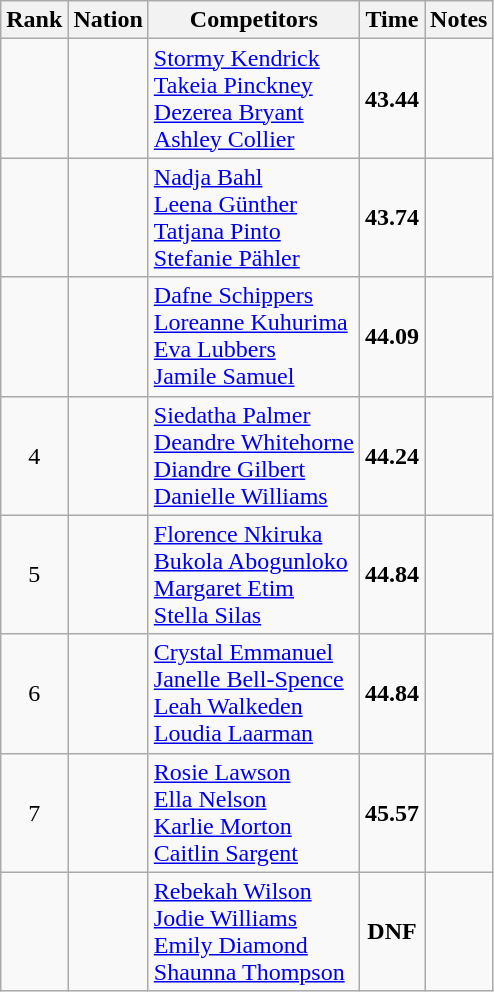<table class="wikitable sortable" style="text-align:center">
<tr>
<th>Rank</th>
<th>Nation</th>
<th>Competitors</th>
<th>Time</th>
<th>Notes</th>
</tr>
<tr>
<td></td>
<td align=left></td>
<td align=left><a href='#'>Stormy Kendrick</a><br><a href='#'>Takeia Pinckney</a><br><a href='#'>Dezerea Bryant</a><br><a href='#'>Ashley Collier</a></td>
<td><strong>43.44</strong></td>
<td></td>
</tr>
<tr>
<td></td>
<td align=left></td>
<td align=left><a href='#'>Nadja Bahl</a><br><a href='#'>Leena Günther</a><br><a href='#'>Tatjana Pinto</a><br><a href='#'>Stefanie Pähler</a></td>
<td><strong>43.74</strong></td>
<td></td>
</tr>
<tr>
<td></td>
<td align=left></td>
<td align=left><a href='#'>Dafne Schippers</a><br><a href='#'>Loreanne Kuhurima</a><br><a href='#'>Eva Lubbers</a><br><a href='#'>Jamile Samuel</a></td>
<td><strong>44.09</strong></td>
<td></td>
</tr>
<tr>
<td>4</td>
<td align=left></td>
<td align=left><a href='#'>Siedatha Palmer</a><br><a href='#'>Deandre Whitehorne</a><br><a href='#'>Diandre Gilbert</a><br><a href='#'>Danielle Williams</a></td>
<td><strong>44.24</strong></td>
<td></td>
</tr>
<tr>
<td>5</td>
<td align=left></td>
<td align=left><a href='#'>Florence Nkiruka</a><br><a href='#'>Bukola Abogunloko</a><br><a href='#'>Margaret Etim</a><br><a href='#'>Stella Silas</a></td>
<td><strong>44.84</strong></td>
<td></td>
</tr>
<tr>
<td>6</td>
<td align=left></td>
<td align=left><a href='#'>Crystal Emmanuel</a><br><a href='#'>Janelle Bell-Spence</a><br><a href='#'>Leah Walkeden</a><br><a href='#'>Loudia Laarman</a></td>
<td><strong>44.84</strong></td>
<td></td>
</tr>
<tr>
<td>7</td>
<td align=left></td>
<td align=left><a href='#'>Rosie Lawson</a><br><a href='#'>Ella Nelson</a><br><a href='#'>Karlie Morton</a><br><a href='#'>Caitlin Sargent</a></td>
<td><strong>45.57</strong></td>
<td></td>
</tr>
<tr>
<td></td>
<td align=left></td>
<td align=left><a href='#'>Rebekah Wilson</a><br><a href='#'>Jodie Williams</a><br><a href='#'>Emily Diamond</a><br><a href='#'>Shaunna Thompson</a></td>
<td><strong>DNF</strong></td>
<td></td>
</tr>
</table>
